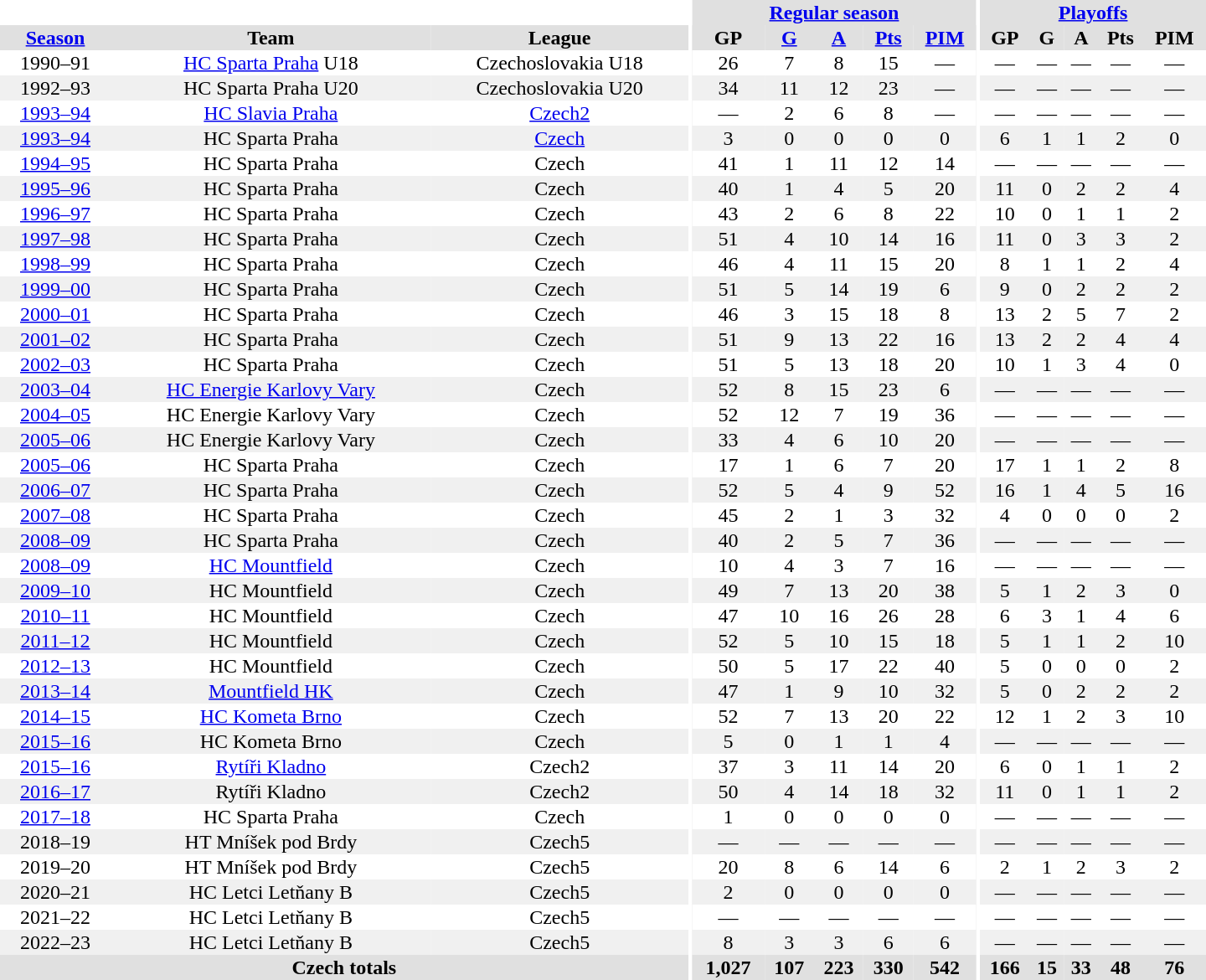<table border="0" cellpadding="1" cellspacing="0" style="text-align:center; width:60em">
<tr bgcolor="#e0e0e0">
<th colspan="3" bgcolor="#ffffff"></th>
<th rowspan="99" bgcolor="#ffffff"></th>
<th colspan="5"><a href='#'>Regular season</a></th>
<th rowspan="99" bgcolor="#ffffff"></th>
<th colspan="5"><a href='#'>Playoffs</a></th>
</tr>
<tr bgcolor="#e0e0e0">
<th><a href='#'>Season</a></th>
<th>Team</th>
<th>League</th>
<th>GP</th>
<th><a href='#'>G</a></th>
<th><a href='#'>A</a></th>
<th><a href='#'>Pts</a></th>
<th><a href='#'>PIM</a></th>
<th>GP</th>
<th>G</th>
<th>A</th>
<th>Pts</th>
<th>PIM</th>
</tr>
<tr>
<td>1990–91</td>
<td><a href='#'>HC Sparta Praha</a> U18</td>
<td>Czechoslovakia U18</td>
<td>26</td>
<td>7</td>
<td>8</td>
<td>15</td>
<td>—</td>
<td>—</td>
<td>—</td>
<td>—</td>
<td>—</td>
<td>—</td>
</tr>
<tr bgcolor="#f0f0f0">
<td>1992–93</td>
<td>HC Sparta Praha U20</td>
<td>Czechoslovakia U20</td>
<td>34</td>
<td>11</td>
<td>12</td>
<td>23</td>
<td>—</td>
<td>—</td>
<td>—</td>
<td>—</td>
<td>—</td>
<td>—</td>
</tr>
<tr>
<td><a href='#'>1993–94</a></td>
<td><a href='#'>HC Slavia Praha</a></td>
<td><a href='#'>Czech2</a></td>
<td>—</td>
<td>2</td>
<td>6</td>
<td>8</td>
<td>—</td>
<td>—</td>
<td>—</td>
<td>—</td>
<td>—</td>
<td>—</td>
</tr>
<tr bgcolor="#f0f0f0">
<td><a href='#'>1993–94</a></td>
<td>HC Sparta Praha</td>
<td><a href='#'>Czech</a></td>
<td>3</td>
<td>0</td>
<td>0</td>
<td>0</td>
<td>0</td>
<td>6</td>
<td>1</td>
<td>1</td>
<td>2</td>
<td>0</td>
</tr>
<tr>
<td><a href='#'>1994–95</a></td>
<td>HC Sparta Praha</td>
<td>Czech</td>
<td>41</td>
<td>1</td>
<td>11</td>
<td>12</td>
<td>14</td>
<td>—</td>
<td>—</td>
<td>—</td>
<td>—</td>
<td>—</td>
</tr>
<tr bgcolor="#f0f0f0">
<td><a href='#'>1995–96</a></td>
<td>HC Sparta Praha</td>
<td>Czech</td>
<td>40</td>
<td>1</td>
<td>4</td>
<td>5</td>
<td>20</td>
<td>11</td>
<td>0</td>
<td>2</td>
<td>2</td>
<td>4</td>
</tr>
<tr>
<td><a href='#'>1996–97</a></td>
<td>HC Sparta Praha</td>
<td>Czech</td>
<td>43</td>
<td>2</td>
<td>6</td>
<td>8</td>
<td>22</td>
<td>10</td>
<td>0</td>
<td>1</td>
<td>1</td>
<td>2</td>
</tr>
<tr bgcolor="#f0f0f0">
<td><a href='#'>1997–98</a></td>
<td>HC Sparta Praha</td>
<td>Czech</td>
<td>51</td>
<td>4</td>
<td>10</td>
<td>14</td>
<td>16</td>
<td>11</td>
<td>0</td>
<td>3</td>
<td>3</td>
<td>2</td>
</tr>
<tr>
<td><a href='#'>1998–99</a></td>
<td>HC Sparta Praha</td>
<td>Czech</td>
<td>46</td>
<td>4</td>
<td>11</td>
<td>15</td>
<td>20</td>
<td>8</td>
<td>1</td>
<td>1</td>
<td>2</td>
<td>4</td>
</tr>
<tr bgcolor="#f0f0f0">
<td><a href='#'>1999–00</a></td>
<td>HC Sparta Praha</td>
<td>Czech</td>
<td>51</td>
<td>5</td>
<td>14</td>
<td>19</td>
<td>6</td>
<td>9</td>
<td>0</td>
<td>2</td>
<td>2</td>
<td>2</td>
</tr>
<tr>
<td><a href='#'>2000–01</a></td>
<td>HC Sparta Praha</td>
<td>Czech</td>
<td>46</td>
<td>3</td>
<td>15</td>
<td>18</td>
<td>8</td>
<td>13</td>
<td>2</td>
<td>5</td>
<td>7</td>
<td>2</td>
</tr>
<tr bgcolor="#f0f0f0">
<td><a href='#'>2001–02</a></td>
<td>HC Sparta Praha</td>
<td>Czech</td>
<td>51</td>
<td>9</td>
<td>13</td>
<td>22</td>
<td>16</td>
<td>13</td>
<td>2</td>
<td>2</td>
<td>4</td>
<td>4</td>
</tr>
<tr>
<td><a href='#'>2002–03</a></td>
<td>HC Sparta Praha</td>
<td>Czech</td>
<td>51</td>
<td>5</td>
<td>13</td>
<td>18</td>
<td>20</td>
<td>10</td>
<td>1</td>
<td>3</td>
<td>4</td>
<td>0</td>
</tr>
<tr bgcolor="#f0f0f0">
<td><a href='#'>2003–04</a></td>
<td><a href='#'>HC Energie Karlovy Vary</a></td>
<td>Czech</td>
<td>52</td>
<td>8</td>
<td>15</td>
<td>23</td>
<td>6</td>
<td>—</td>
<td>—</td>
<td>—</td>
<td>—</td>
<td>—</td>
</tr>
<tr>
<td><a href='#'>2004–05</a></td>
<td>HC Energie Karlovy Vary</td>
<td>Czech</td>
<td>52</td>
<td>12</td>
<td>7</td>
<td>19</td>
<td>36</td>
<td>—</td>
<td>—</td>
<td>—</td>
<td>—</td>
<td>—</td>
</tr>
<tr bgcolor="#f0f0f0">
<td><a href='#'>2005–06</a></td>
<td>HC Energie Karlovy Vary</td>
<td>Czech</td>
<td>33</td>
<td>4</td>
<td>6</td>
<td>10</td>
<td>20</td>
<td>—</td>
<td>—</td>
<td>—</td>
<td>—</td>
<td>—</td>
</tr>
<tr>
<td><a href='#'>2005–06</a></td>
<td>HC Sparta Praha</td>
<td>Czech</td>
<td>17</td>
<td>1</td>
<td>6</td>
<td>7</td>
<td>20</td>
<td>17</td>
<td>1</td>
<td>1</td>
<td>2</td>
<td>8</td>
</tr>
<tr bgcolor="#f0f0f0">
<td><a href='#'>2006–07</a></td>
<td>HC Sparta Praha</td>
<td>Czech</td>
<td>52</td>
<td>5</td>
<td>4</td>
<td>9</td>
<td>52</td>
<td>16</td>
<td>1</td>
<td>4</td>
<td>5</td>
<td>16</td>
</tr>
<tr>
<td><a href='#'>2007–08</a></td>
<td>HC Sparta Praha</td>
<td>Czech</td>
<td>45</td>
<td>2</td>
<td>1</td>
<td>3</td>
<td>32</td>
<td>4</td>
<td>0</td>
<td>0</td>
<td>0</td>
<td>2</td>
</tr>
<tr bgcolor="#f0f0f0">
<td><a href='#'>2008–09</a></td>
<td>HC Sparta Praha</td>
<td>Czech</td>
<td>40</td>
<td>2</td>
<td>5</td>
<td>7</td>
<td>36</td>
<td>—</td>
<td>—</td>
<td>—</td>
<td>—</td>
<td>—</td>
</tr>
<tr>
<td><a href='#'>2008–09</a></td>
<td><a href='#'>HC Mountfield</a></td>
<td>Czech</td>
<td>10</td>
<td>4</td>
<td>3</td>
<td>7</td>
<td>16</td>
<td>—</td>
<td>—</td>
<td>—</td>
<td>—</td>
<td>—</td>
</tr>
<tr bgcolor="#f0f0f0">
<td><a href='#'>2009–10</a></td>
<td>HC Mountfield</td>
<td>Czech</td>
<td>49</td>
<td>7</td>
<td>13</td>
<td>20</td>
<td>38</td>
<td>5</td>
<td>1</td>
<td>2</td>
<td>3</td>
<td>0</td>
</tr>
<tr>
<td><a href='#'>2010–11</a></td>
<td>HC Mountfield</td>
<td>Czech</td>
<td>47</td>
<td>10</td>
<td>16</td>
<td>26</td>
<td>28</td>
<td>6</td>
<td>3</td>
<td>1</td>
<td>4</td>
<td>6</td>
</tr>
<tr bgcolor="#f0f0f0">
<td><a href='#'>2011–12</a></td>
<td>HC Mountfield</td>
<td>Czech</td>
<td>52</td>
<td>5</td>
<td>10</td>
<td>15</td>
<td>18</td>
<td>5</td>
<td>1</td>
<td>1</td>
<td>2</td>
<td>10</td>
</tr>
<tr>
<td><a href='#'>2012–13</a></td>
<td>HC Mountfield</td>
<td>Czech</td>
<td>50</td>
<td>5</td>
<td>17</td>
<td>22</td>
<td>40</td>
<td>5</td>
<td>0</td>
<td>0</td>
<td>0</td>
<td>2</td>
</tr>
<tr bgcolor="#f0f0f0">
<td><a href='#'>2013–14</a></td>
<td><a href='#'>Mountfield HK</a></td>
<td>Czech</td>
<td>47</td>
<td>1</td>
<td>9</td>
<td>10</td>
<td>32</td>
<td>5</td>
<td>0</td>
<td>2</td>
<td>2</td>
<td>2</td>
</tr>
<tr>
<td><a href='#'>2014–15</a></td>
<td><a href='#'>HC Kometa Brno</a></td>
<td>Czech</td>
<td>52</td>
<td>7</td>
<td>13</td>
<td>20</td>
<td>22</td>
<td>12</td>
<td>1</td>
<td>2</td>
<td>3</td>
<td>10</td>
</tr>
<tr bgcolor="#f0f0f0">
<td><a href='#'>2015–16</a></td>
<td>HC Kometa Brno</td>
<td>Czech</td>
<td>5</td>
<td>0</td>
<td>1</td>
<td>1</td>
<td>4</td>
<td>—</td>
<td>—</td>
<td>—</td>
<td>—</td>
<td>—</td>
</tr>
<tr>
<td><a href='#'>2015–16</a></td>
<td><a href='#'>Rytíři Kladno</a></td>
<td>Czech2</td>
<td>37</td>
<td>3</td>
<td>11</td>
<td>14</td>
<td>20</td>
<td>6</td>
<td>0</td>
<td>1</td>
<td>1</td>
<td>2</td>
</tr>
<tr bgcolor="#f0f0f0">
<td><a href='#'>2016–17</a></td>
<td>Rytíři Kladno</td>
<td>Czech2</td>
<td>50</td>
<td>4</td>
<td>14</td>
<td>18</td>
<td>32</td>
<td>11</td>
<td>0</td>
<td>1</td>
<td>1</td>
<td>2</td>
</tr>
<tr>
<td><a href='#'>2017–18</a></td>
<td>HC Sparta Praha</td>
<td>Czech</td>
<td>1</td>
<td>0</td>
<td>0</td>
<td>0</td>
<td>0</td>
<td>—</td>
<td>—</td>
<td>—</td>
<td>—</td>
<td>—</td>
</tr>
<tr bgcolor="#f0f0f0">
<td>2018–19</td>
<td>HT Mníšek pod Brdy</td>
<td>Czech5</td>
<td>—</td>
<td>—</td>
<td>—</td>
<td>—</td>
<td>—</td>
<td>—</td>
<td>—</td>
<td>—</td>
<td>—</td>
<td>—</td>
</tr>
<tr>
<td>2019–20</td>
<td>HT Mníšek pod Brdy</td>
<td>Czech5</td>
<td>20</td>
<td>8</td>
<td>6</td>
<td>14</td>
<td>6</td>
<td>2</td>
<td>1</td>
<td>2</td>
<td>3</td>
<td>2</td>
</tr>
<tr bgcolor="#f0f0f0">
<td>2020–21</td>
<td>HC Letci Letňany B</td>
<td>Czech5</td>
<td>2</td>
<td>0</td>
<td>0</td>
<td>0</td>
<td>0</td>
<td>—</td>
<td>—</td>
<td>—</td>
<td>—</td>
<td>—</td>
</tr>
<tr>
<td>2021–22</td>
<td>HC Letci Letňany B</td>
<td>Czech5</td>
<td>—</td>
<td>—</td>
<td>—</td>
<td>—</td>
<td>—</td>
<td>—</td>
<td>—</td>
<td>—</td>
<td>—</td>
<td>—</td>
</tr>
<tr bgcolor="#f0f0f0">
<td>2022–23</td>
<td>HC Letci Letňany B</td>
<td>Czech5</td>
<td>8</td>
<td>3</td>
<td>3</td>
<td>6</td>
<td>6</td>
<td>—</td>
<td>—</td>
<td>—</td>
<td>—</td>
<td>—</td>
</tr>
<tr>
</tr>
<tr ALIGN="center" bgcolor="#e0e0e0">
<th colspan="3">Czech totals</th>
<th ALIGN="center">1,027</th>
<th ALIGN="center">107</th>
<th ALIGN="center">223</th>
<th ALIGN="center">330</th>
<th ALIGN="center">542</th>
<th ALIGN="center">166</th>
<th ALIGN="center">15</th>
<th ALIGN="center">33</th>
<th ALIGN="center">48</th>
<th ALIGN="center">76</th>
</tr>
</table>
